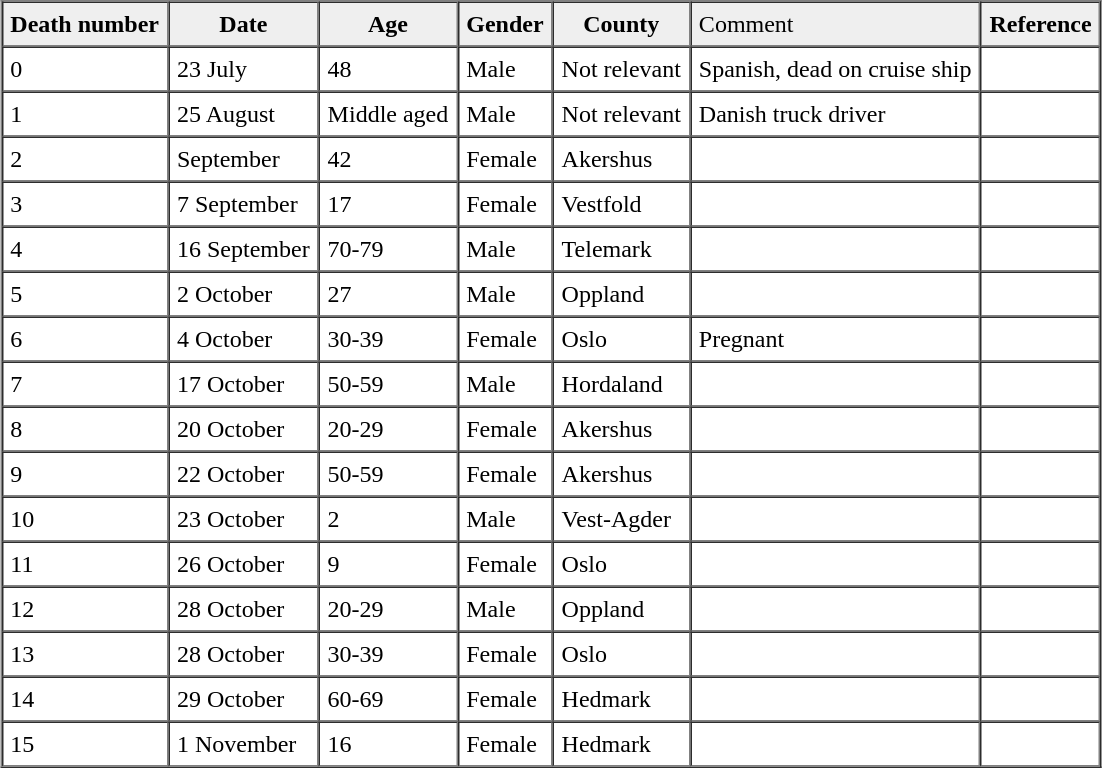<table border="1" cellpadding="5" cellspacing="0" align="center">
<tr>
<th style="background:#efefef;">Death number</th>
<th style="background:#efefef;">Date</th>
<th style="background:#efefef;">Age</th>
<th style="background:#efefef;">Gender</th>
<th style="background:#efefef;">County</th>
<td style="background:#efefef;">Comment</td>
<th style="background:#efefef;">Reference</th>
</tr>
<tr>
<td>0</td>
<td>23 July</td>
<td>48</td>
<td>Male</td>
<td>Not relevant</td>
<td>Spanish, dead on cruise ship</td>
<td></td>
</tr>
<tr>
<td>1</td>
<td>25 August</td>
<td>Middle aged</td>
<td>Male</td>
<td>Not relevant</td>
<td>Danish truck driver</td>
<td><br></td>
</tr>
<tr>
<td>2</td>
<td>September</td>
<td>42</td>
<td>Female</td>
<td>Akershus</td>
<td></td>
<td></td>
</tr>
<tr>
<td>3</td>
<td>7 September</td>
<td>17</td>
<td>Female</td>
<td>Vestfold</td>
<td></td>
<td></td>
</tr>
<tr>
<td>4</td>
<td>16 September</td>
<td>70-79</td>
<td>Male</td>
<td>Telemark</td>
<td></td>
<td></td>
</tr>
<tr>
<td>5</td>
<td>2 October</td>
<td>27</td>
<td>Male</td>
<td>Oppland</td>
<td></td>
<td></td>
</tr>
<tr>
<td>6</td>
<td>4 October</td>
<td>30-39</td>
<td>Female</td>
<td>Oslo</td>
<td>Pregnant</td>
<td></td>
</tr>
<tr>
<td>7</td>
<td>17 October</td>
<td>50-59</td>
<td>Male</td>
<td>Hordaland</td>
<td></td>
<td></td>
</tr>
<tr>
<td>8</td>
<td>20 October</td>
<td>20-29</td>
<td>Female</td>
<td>Akershus</td>
<td></td>
<td></td>
</tr>
<tr>
<td>9</td>
<td>22 October</td>
<td>50-59</td>
<td>Female</td>
<td>Akershus</td>
<td></td>
<td></td>
</tr>
<tr>
<td>10</td>
<td>23 October</td>
<td>2</td>
<td>Male</td>
<td>Vest-Agder</td>
<td></td>
<td></td>
</tr>
<tr>
<td>11</td>
<td>26 October</td>
<td>9</td>
<td>Female</td>
<td>Oslo</td>
<td></td>
<td></td>
</tr>
<tr>
<td>12</td>
<td>28 October</td>
<td>20-29</td>
<td>Male</td>
<td>Oppland</td>
<td></td>
<td></td>
</tr>
<tr>
<td>13</td>
<td>28 October</td>
<td>30-39</td>
<td>Female</td>
<td>Oslo</td>
<td></td>
<td></td>
</tr>
<tr>
<td>14</td>
<td>29 October</td>
<td>60-69</td>
<td>Female</td>
<td>Hedmark</td>
<td></td>
<td></td>
</tr>
<tr>
<td>15</td>
<td>1 November</td>
<td>16</td>
<td>Female</td>
<td>Hedmark</td>
<td></td>
<td></td>
</tr>
</table>
